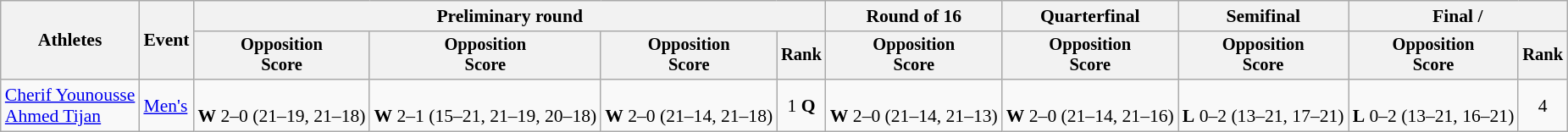<table class=wikitable style=font-size:90%;text-align:center>
<tr>
<th rowspan=2>Athletes</th>
<th rowspan=2>Event</th>
<th colspan=4>Preliminary round</th>
<th>Round of 16</th>
<th>Quarterfinal</th>
<th>Semifinal</th>
<th colspan=2>Final / </th>
</tr>
<tr style=font-size:95%>
<th>Opposition<br>Score</th>
<th>Opposition<br>Score</th>
<th>Opposition<br>Score</th>
<th>Rank</th>
<th>Opposition<br>Score</th>
<th>Opposition<br>Score</th>
<th>Opposition<br>Score</th>
<th>Opposition<br>Score</th>
<th>Rank</th>
</tr>
<tr>
<td align=left><a href='#'>Cherif Younousse</a><br><a href='#'>Ahmed Tijan</a></td>
<td align=left><a href='#'>Men's</a></td>
<td><br><strong>W</strong> 2–0 (21–19, 21–18)</td>
<td><br><strong>W</strong> 2–1 (15–21, 21–19, 20–18)</td>
<td><br><strong>W</strong> 2–0 (21–14, 21–18)</td>
<td>1 <strong>Q</strong></td>
<td><br><strong>W</strong> 2–0 (21–14, 21–13)</td>
<td><br><strong>W</strong> 2–0 (21–14, 21–16)</td>
<td><br><strong>L</strong> 0–2 (13–21, 17–21)</td>
<td><br><strong>L</strong> 0–2 (13–21, 16–21)</td>
<td>4</td>
</tr>
</table>
